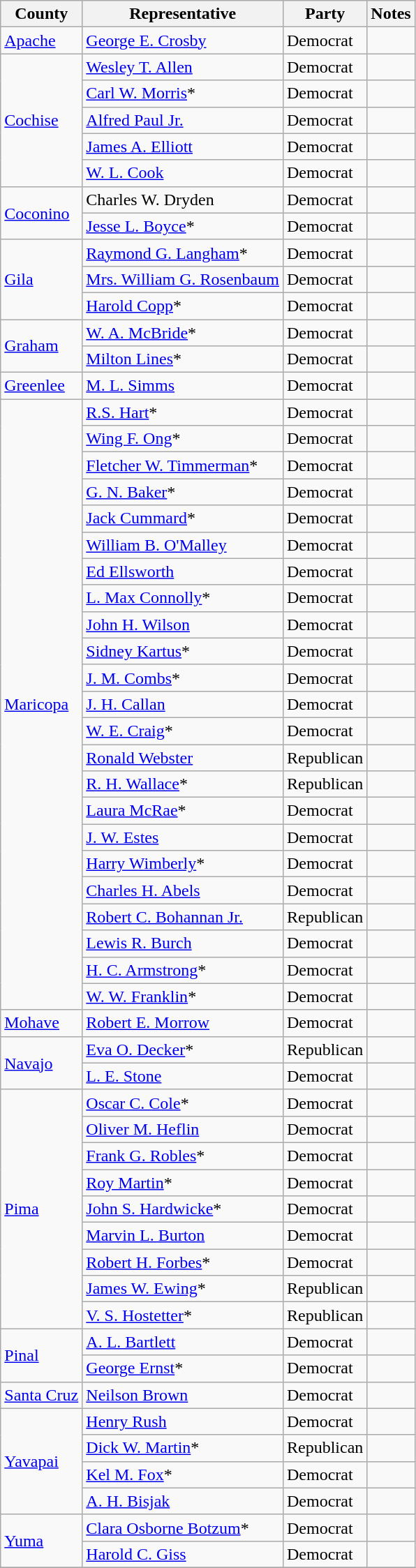<table class="wikitable">
<tr>
<th>County</th>
<th>Representative</th>
<th>Party</th>
<th>Notes</th>
</tr>
<tr>
<td><a href='#'>Apache</a></td>
<td><a href='#'>George E. Crosby</a></td>
<td>Democrat</td>
<td></td>
</tr>
<tr>
<td rowspan="5"><a href='#'>Cochise</a></td>
<td><a href='#'>Wesley T. Allen</a></td>
<td>Democrat</td>
<td></td>
</tr>
<tr>
<td><a href='#'>Carl W. Morris</a>*</td>
<td>Democrat</td>
<td></td>
</tr>
<tr>
<td><a href='#'>Alfred Paul Jr.</a></td>
<td>Democrat</td>
<td></td>
</tr>
<tr>
<td><a href='#'>James A. Elliott</a></td>
<td>Democrat</td>
<td></td>
</tr>
<tr>
<td><a href='#'>W. L. Cook</a></td>
<td>Democrat</td>
<td></td>
</tr>
<tr>
<td rowspan="2"><a href='#'>Coconino</a></td>
<td>Charles W. Dryden</td>
<td>Democrat</td>
<td></td>
</tr>
<tr>
<td><a href='#'>Jesse L. Boyce</a>*</td>
<td>Democrat</td>
<td></td>
</tr>
<tr>
<td rowspan="3"><a href='#'>Gila</a></td>
<td><a href='#'>Raymond G. Langham</a>*</td>
<td>Democrat</td>
<td></td>
</tr>
<tr>
<td><a href='#'>Mrs. William G. Rosenbaum</a></td>
<td>Democrat</td>
<td></td>
</tr>
<tr>
<td><a href='#'>Harold Copp</a>*</td>
<td>Democrat</td>
<td></td>
</tr>
<tr>
<td rowspan="2"><a href='#'>Graham</a></td>
<td><a href='#'>W. A. McBride</a>*</td>
<td>Democrat</td>
<td></td>
</tr>
<tr>
<td><a href='#'>Milton Lines</a>*</td>
<td>Democrat</td>
<td></td>
</tr>
<tr>
<td><a href='#'>Greenlee</a></td>
<td><a href='#'>M. L. Simms</a></td>
<td>Democrat</td>
<td></td>
</tr>
<tr>
<td rowspan="23"><a href='#'>Maricopa</a></td>
<td><a href='#'>R.S. Hart</a>*</td>
<td>Democrat</td>
<td></td>
</tr>
<tr>
<td><a href='#'>Wing F. Ong</a>*</td>
<td>Democrat</td>
<td></td>
</tr>
<tr>
<td><a href='#'>Fletcher W. Timmerman</a>*</td>
<td>Democrat</td>
<td></td>
</tr>
<tr>
<td><a href='#'>G. N. Baker</a>*</td>
<td>Democrat</td>
<td></td>
</tr>
<tr>
<td><a href='#'>Jack Cummard</a>*</td>
<td>Democrat</td>
<td></td>
</tr>
<tr>
<td><a href='#'>William B. O'Malley</a></td>
<td>Democrat</td>
<td></td>
</tr>
<tr>
<td><a href='#'>Ed Ellsworth</a></td>
<td>Democrat</td>
<td></td>
</tr>
<tr>
<td><a href='#'>L. Max Connolly</a>*</td>
<td>Democrat</td>
<td></td>
</tr>
<tr>
<td><a href='#'>John H. Wilson</a></td>
<td>Democrat</td>
<td></td>
</tr>
<tr>
<td><a href='#'>Sidney Kartus</a>*</td>
<td>Democrat</td>
<td></td>
</tr>
<tr>
<td><a href='#'>J. M. Combs</a>*</td>
<td>Democrat</td>
<td></td>
</tr>
<tr>
<td><a href='#'>J. H. Callan</a></td>
<td>Democrat</td>
<td></td>
</tr>
<tr>
<td><a href='#'>W. E. Craig</a>*</td>
<td>Democrat</td>
<td></td>
</tr>
<tr>
<td><a href='#'>Ronald Webster</a></td>
<td>Republican</td>
<td></td>
</tr>
<tr>
<td><a href='#'>R. H. Wallace</a>*</td>
<td>Republican</td>
<td></td>
</tr>
<tr>
<td><a href='#'>Laura McRae</a>*</td>
<td>Democrat</td>
<td></td>
</tr>
<tr>
<td><a href='#'>J. W. Estes</a></td>
<td>Democrat</td>
<td></td>
</tr>
<tr>
<td><a href='#'>Harry Wimberly</a>*</td>
<td>Democrat</td>
<td></td>
</tr>
<tr>
<td><a href='#'>Charles H. Abels</a></td>
<td>Democrat</td>
<td></td>
</tr>
<tr>
<td><a href='#'>Robert C. Bohannan Jr.</a></td>
<td>Republican</td>
<td></td>
</tr>
<tr>
<td><a href='#'>Lewis R. Burch</a></td>
<td>Democrat</td>
<td></td>
</tr>
<tr>
<td><a href='#'>H. C. Armstrong</a>*</td>
<td>Democrat</td>
<td></td>
</tr>
<tr>
<td><a href='#'>W. W. Franklin</a>*</td>
<td>Democrat</td>
<td></td>
</tr>
<tr>
<td><a href='#'>Mohave</a></td>
<td><a href='#'>Robert E. Morrow</a></td>
<td>Democrat</td>
<td></td>
</tr>
<tr>
<td rowspan="2"><a href='#'>Navajo</a></td>
<td><a href='#'>Eva O. Decker</a>*</td>
<td>Republican</td>
<td></td>
</tr>
<tr>
<td><a href='#'>L. E. Stone</a></td>
<td>Democrat</td>
<td></td>
</tr>
<tr>
<td rowspan="9"><a href='#'>Pima</a></td>
<td><a href='#'>Oscar C. Cole</a>*</td>
<td>Democrat</td>
<td></td>
</tr>
<tr>
<td><a href='#'>Oliver M. Heflin</a></td>
<td>Democrat</td>
<td></td>
</tr>
<tr>
<td><a href='#'>Frank G. Robles</a>*</td>
<td>Democrat</td>
<td></td>
</tr>
<tr>
<td><a href='#'>Roy Martin</a>*</td>
<td>Democrat</td>
<td></td>
</tr>
<tr>
<td><a href='#'>John S. Hardwicke</a>*</td>
<td>Democrat</td>
<td></td>
</tr>
<tr>
<td><a href='#'>Marvin L. Burton</a></td>
<td>Democrat</td>
<td></td>
</tr>
<tr>
<td><a href='#'>Robert H. Forbes</a>*</td>
<td>Democrat</td>
<td></td>
</tr>
<tr>
<td><a href='#'>James W. Ewing</a>*</td>
<td>Republican</td>
<td></td>
</tr>
<tr>
<td><a href='#'>V. S. Hostetter</a>*</td>
<td>Republican</td>
<td></td>
</tr>
<tr>
<td rowspan="2"><a href='#'>Pinal</a></td>
<td><a href='#'>A. L. Bartlett</a></td>
<td>Democrat</td>
<td></td>
</tr>
<tr>
<td><a href='#'>George Ernst</a>*</td>
<td>Democrat</td>
<td></td>
</tr>
<tr>
<td><a href='#'>Santa Cruz</a></td>
<td><a href='#'>Neilson Brown</a></td>
<td>Democrat</td>
<td></td>
</tr>
<tr>
<td rowspan="4"><a href='#'>Yavapai</a></td>
<td><a href='#'>Henry Rush</a></td>
<td>Democrat</td>
<td></td>
</tr>
<tr>
<td><a href='#'>Dick W. Martin</a>*</td>
<td>Republican</td>
<td></td>
</tr>
<tr>
<td><a href='#'>Kel M. Fox</a>*</td>
<td>Democrat</td>
<td></td>
</tr>
<tr>
<td><a href='#'>A. H. Bisjak</a></td>
<td>Democrat</td>
<td></td>
</tr>
<tr>
<td rowspan="2"><a href='#'>Yuma</a></td>
<td><a href='#'>Clara Osborne Botzum</a>*</td>
<td>Democrat</td>
<td></td>
</tr>
<tr>
<td><a href='#'>Harold C. Giss</a></td>
<td>Democrat</td>
<td></td>
</tr>
<tr>
</tr>
</table>
